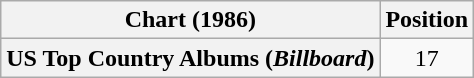<table class="wikitable plainrowheaders" style="text-align:center">
<tr>
<th scope="col">Chart (1986)</th>
<th scope="col">Position</th>
</tr>
<tr>
<th scope="row">US Top Country Albums (<em>Billboard</em>)</th>
<td>17</td>
</tr>
</table>
